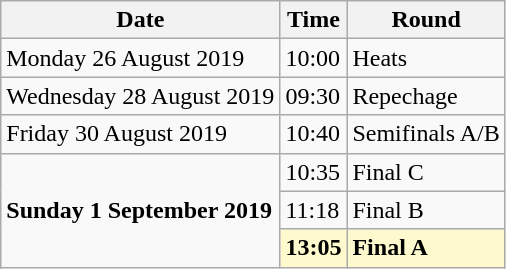<table class="wikitable">
<tr>
<th>Date</th>
<th>Time</th>
<th>Round</th>
</tr>
<tr>
<td>Monday 26 August 2019</td>
<td>10:00</td>
<td>Heats</td>
</tr>
<tr>
<td>Wednesday 28 August 2019</td>
<td>09:30</td>
<td>Repechage</td>
</tr>
<tr>
<td>Friday 30 August 2019</td>
<td>10:40</td>
<td>Semifinals A/B</td>
</tr>
<tr>
<td rowspan=3><strong>Sunday 1 September 2019</strong></td>
<td>10:35</td>
<td>Final C</td>
</tr>
<tr>
<td>11:18</td>
<td>Final B</td>
</tr>
<tr>
<td style=background:lemonchiffon><strong>13:05</strong></td>
<td style=background:lemonchiffon><strong>Final A</strong></td>
</tr>
</table>
